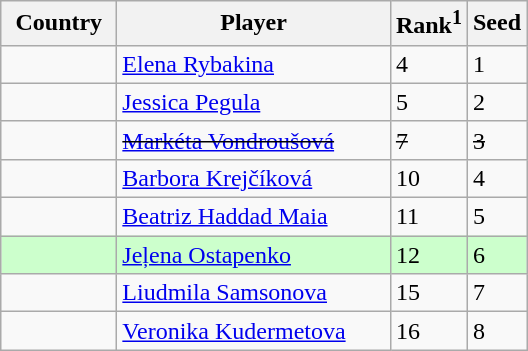<table class="sortable wikitable">
<tr>
<th width=70>Country</th>
<th width=175>Player</th>
<th>Rank<sup>1</sup></th>
<th>Seed</th>
</tr>
<tr>
<td></td>
<td><a href='#'>Elena Rybakina</a></td>
<td>4</td>
<td>1</td>
</tr>
<tr>
<td></td>
<td><a href='#'>Jessica Pegula</a></td>
<td>5</td>
<td>2</td>
</tr>
<tr>
<td><s></s></td>
<td><s><a href='#'>Markéta Vondroušová</a></s></td>
<td><s>7</s></td>
<td><s>3</s></td>
</tr>
<tr>
<td></td>
<td><a href='#'>Barbora Krejčíková</a></td>
<td>10</td>
<td>4</td>
</tr>
<tr>
<td></td>
<td><a href='#'>Beatriz Haddad Maia</a></td>
<td>11</td>
<td>5</td>
</tr>
<tr style="background:#cfc;">
<td></td>
<td><a href='#'>Jeļena Ostapenko</a></td>
<td>12</td>
<td>6</td>
</tr>
<tr>
<td></td>
<td><a href='#'>Liudmila Samsonova</a></td>
<td>15</td>
<td>7</td>
</tr>
<tr>
<td></td>
<td><a href='#'>Veronika Kudermetova</a></td>
<td>16</td>
<td>8</td>
</tr>
</table>
